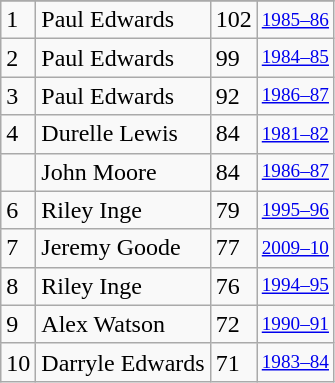<table class="wikitable">
<tr>
</tr>
<tr>
<td>1</td>
<td>Paul Edwards</td>
<td>102</td>
<td style="font-size:80%;"><a href='#'>1985–86</a></td>
</tr>
<tr>
<td>2</td>
<td>Paul Edwards</td>
<td>99</td>
<td style="font-size:80%;"><a href='#'>1984–85</a></td>
</tr>
<tr>
<td>3</td>
<td>Paul Edwards</td>
<td>92</td>
<td style="font-size:80%;"><a href='#'>1986–87</a></td>
</tr>
<tr>
<td>4</td>
<td>Durelle Lewis</td>
<td>84</td>
<td style="font-size:80%;"><a href='#'>1981–82</a></td>
</tr>
<tr>
<td></td>
<td>John Moore</td>
<td>84</td>
<td style="font-size:80%;"><a href='#'>1986–87</a></td>
</tr>
<tr>
<td>6</td>
<td>Riley Inge</td>
<td>79</td>
<td style="font-size:80%;"><a href='#'>1995–96</a></td>
</tr>
<tr>
<td>7</td>
<td>Jeremy Goode</td>
<td>77</td>
<td style="font-size:80%;"><a href='#'>2009–10</a></td>
</tr>
<tr>
<td>8</td>
<td>Riley Inge</td>
<td>76</td>
<td style="font-size:80%;"><a href='#'>1994–95</a></td>
</tr>
<tr>
<td>9</td>
<td>Alex Watson</td>
<td>72</td>
<td style="font-size:80%;"><a href='#'>1990–91</a></td>
</tr>
<tr>
<td>10</td>
<td>Darryle Edwards</td>
<td>71</td>
<td style="font-size:80%;"><a href='#'>1983–84</a></td>
</tr>
</table>
